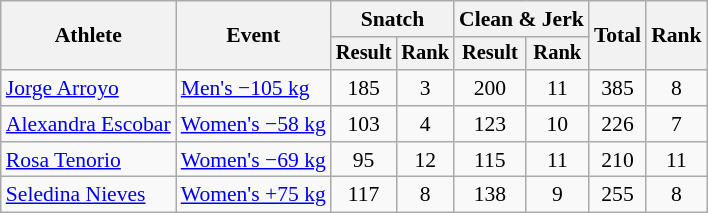<table class="wikitable" style="font-size:90%">
<tr>
<th rowspan="2">Athlete</th>
<th rowspan="2">Event</th>
<th colspan="2">Snatch</th>
<th colspan="2">Clean & Jerk</th>
<th rowspan="2">Total</th>
<th rowspan="2">Rank</th>
</tr>
<tr style="font-size:95%">
<th>Result</th>
<th>Rank</th>
<th>Result</th>
<th>Rank</th>
</tr>
<tr align=center>
<td align=left><a href='#'>Jorge Arroyo</a></td>
<td align=left><a href='#'>Men's −105 kg</a></td>
<td>185</td>
<td>3</td>
<td>200</td>
<td>11</td>
<td>385</td>
<td>8</td>
</tr>
<tr align=center>
<td align=left><a href='#'>Alexandra Escobar</a></td>
<td align=left><a href='#'>Women's −58 kg</a></td>
<td>103</td>
<td>4</td>
<td>123</td>
<td>10</td>
<td>226</td>
<td>7</td>
</tr>
<tr align=center>
<td align=left><a href='#'>Rosa Tenorio</a></td>
<td align=left><a href='#'>Women's −69 kg</a></td>
<td>95</td>
<td>12</td>
<td>115</td>
<td>11</td>
<td>210</td>
<td>11</td>
</tr>
<tr align=center>
<td align=left><a href='#'>Seledina Nieves</a></td>
<td align=left><a href='#'>Women's +75 kg</a></td>
<td>117</td>
<td>8</td>
<td>138</td>
<td>9</td>
<td>255</td>
<td>8</td>
</tr>
</table>
